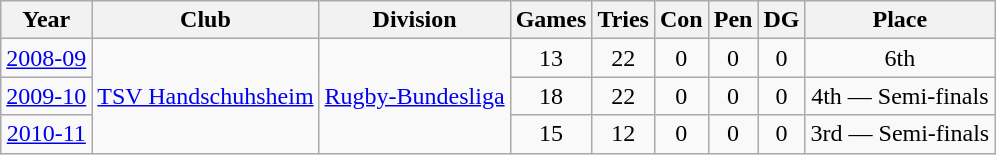<table class="wikitable">
<tr>
<th>Year</th>
<th>Club</th>
<th>Division</th>
<th>Games</th>
<th>Tries</th>
<th>Con</th>
<th>Pen</th>
<th>DG</th>
<th>Place</th>
</tr>
<tr align="center">
<td><a href='#'>2008-09</a></td>
<td rowspan=3><a href='#'>TSV Handschuhsheim</a></td>
<td rowspan=3><a href='#'>Rugby-Bundesliga</a></td>
<td>13</td>
<td>22</td>
<td>0</td>
<td>0</td>
<td>0</td>
<td>6th</td>
</tr>
<tr align="center">
<td><a href='#'>2009-10</a></td>
<td>18</td>
<td>22</td>
<td>0</td>
<td>0</td>
<td>0</td>
<td>4th — Semi-finals</td>
</tr>
<tr align="center">
<td><a href='#'>2010-11</a></td>
<td>15</td>
<td>12</td>
<td>0</td>
<td>0</td>
<td>0</td>
<td>3rd — Semi-finals</td>
</tr>
</table>
